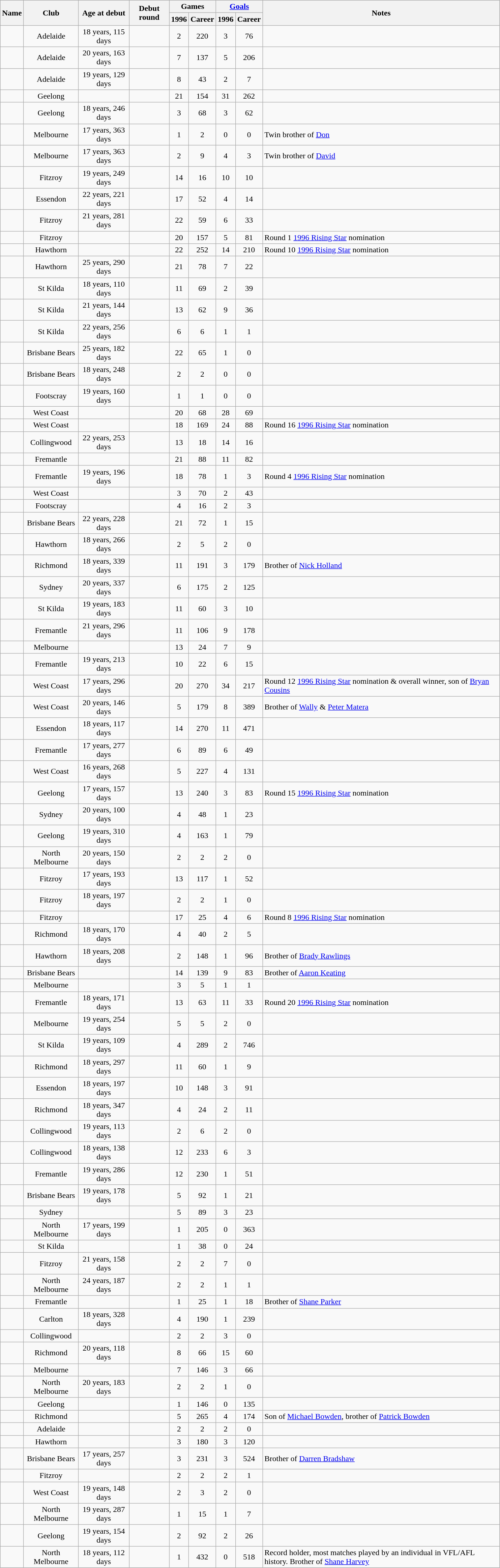<table class="wikitable sortable" style="width:80%; text-align: center;">
<tr style="background:#efefef;">
<th rowspan="2">Name</th>
<th rowspan="2">Club</th>
<th rowspan="2">Age at debut</th>
<th rowspan="2">Debut round</th>
<th colspan="2">Games</th>
<th colspan="2"><a href='#'>Goals</a></th>
<th rowspan="2">Notes</th>
</tr>
<tr>
<th>1996</th>
<th>Career</th>
<th>1996</th>
<th>Career</th>
</tr>
<tr>
<td align="left"></td>
<td>Adelaide</td>
<td>18 years, 115 days</td>
<td></td>
<td>2</td>
<td>220</td>
<td>3</td>
<td>76</td>
<td></td>
</tr>
<tr>
<td align="left"></td>
<td>Adelaide</td>
<td>20 years, 163 days</td>
<td></td>
<td>7</td>
<td>137</td>
<td>5</td>
<td>206</td>
<td></td>
</tr>
<tr>
<td align="left"></td>
<td>Adelaide</td>
<td>19 years, 129 days</td>
<td></td>
<td>8</td>
<td>43</td>
<td>2</td>
<td>7</td>
<td></td>
</tr>
<tr>
<td align="left"></td>
<td>Geelong</td>
<td></td>
<td></td>
<td>21</td>
<td>154</td>
<td>31</td>
<td>262</td>
<td></td>
</tr>
<tr>
<td align="left"></td>
<td>Geelong</td>
<td>18 years, 246 days</td>
<td></td>
<td>3</td>
<td>68</td>
<td>3</td>
<td>62</td>
<td></td>
</tr>
<tr>
<td align="left"></td>
<td>Melbourne</td>
<td>17 years, 363 days</td>
<td></td>
<td>1</td>
<td>2</td>
<td>0</td>
<td>0</td>
<td align="left">Twin brother of <a href='#'>Don</a></td>
</tr>
<tr>
<td align="left"></td>
<td>Melbourne</td>
<td>17 years, 363 days</td>
<td></td>
<td>2</td>
<td>9</td>
<td>4</td>
<td>3</td>
<td align="left">Twin brother of <a href='#'>David</a></td>
</tr>
<tr>
<td align="left"></td>
<td>Fitzroy</td>
<td>19 years, 249 days</td>
<td></td>
<td>14</td>
<td>16</td>
<td>10</td>
<td>10</td>
<td></td>
</tr>
<tr>
<td align="left"></td>
<td>Essendon</td>
<td>22 years, 221 days</td>
<td></td>
<td>17</td>
<td>52</td>
<td>4</td>
<td>14</td>
<td></td>
</tr>
<tr>
<td align="left"></td>
<td>Fitzroy</td>
<td>21 years, 281 days</td>
<td></td>
<td>22</td>
<td>59</td>
<td>6</td>
<td>33</td>
<td></td>
</tr>
<tr>
<td align="left"></td>
<td>Fitzroy</td>
<td></td>
<td></td>
<td>20</td>
<td>157</td>
<td>5</td>
<td>81</td>
<td align="left">Round 1 <a href='#'>1996 Rising Star</a> nomination</td>
</tr>
<tr>
<td align="left"></td>
<td>Hawthorn</td>
<td></td>
<td></td>
<td>22</td>
<td>252</td>
<td>14</td>
<td>210</td>
<td align="left">Round 10 <a href='#'>1996 Rising Star</a> nomination</td>
</tr>
<tr>
<td align="left"></td>
<td>Hawthorn</td>
<td>25 years, 290 days</td>
<td></td>
<td>21</td>
<td>78</td>
<td>7</td>
<td>22</td>
<td></td>
</tr>
<tr>
<td align="left"></td>
<td>St Kilda</td>
<td>18 years, 110 days</td>
<td></td>
<td>11</td>
<td>69</td>
<td>2</td>
<td>39</td>
<td></td>
</tr>
<tr>
<td align="left"></td>
<td>St Kilda</td>
<td>21 years, 144 days</td>
<td></td>
<td>13</td>
<td>62</td>
<td>9</td>
<td>36</td>
<td></td>
</tr>
<tr>
<td align="left"></td>
<td>St Kilda</td>
<td>22 years, 256 days</td>
<td></td>
<td>6</td>
<td>6</td>
<td>1</td>
<td>1</td>
<td></td>
</tr>
<tr>
<td align="left"></td>
<td>Brisbane Bears</td>
<td>25 years, 182 days</td>
<td></td>
<td>22</td>
<td>65</td>
<td>1</td>
<td>0</td>
<td></td>
</tr>
<tr>
<td align="left"></td>
<td>Brisbane Bears</td>
<td>18 years, 248 days</td>
<td></td>
<td>2</td>
<td>2</td>
<td>0</td>
<td>0</td>
<td></td>
</tr>
<tr>
<td align="left"></td>
<td>Footscray</td>
<td>19 years, 160 days</td>
<td></td>
<td>1</td>
<td>1</td>
<td>0</td>
<td>0</td>
<td></td>
</tr>
<tr>
<td align="left"></td>
<td>West Coast</td>
<td></td>
<td></td>
<td>20</td>
<td>68</td>
<td>28</td>
<td>69</td>
<td></td>
</tr>
<tr>
<td align="left"></td>
<td>West Coast</td>
<td></td>
<td></td>
<td>18</td>
<td>169</td>
<td>24</td>
<td>88</td>
<td align="left">Round 16 <a href='#'>1996 Rising Star</a> nomination</td>
</tr>
<tr>
<td align="left"></td>
<td>Collingwood</td>
<td>22 years, 253 days</td>
<td></td>
<td>13</td>
<td>18</td>
<td>14</td>
<td>16</td>
<td></td>
</tr>
<tr>
<td align="left"></td>
<td>Fremantle</td>
<td></td>
<td></td>
<td>21</td>
<td>88</td>
<td>11</td>
<td>82</td>
<td></td>
</tr>
<tr>
<td align="left"></td>
<td>Fremantle</td>
<td>19 years, 196 days</td>
<td></td>
<td>18</td>
<td>78</td>
<td>1</td>
<td>3</td>
<td align="left">Round 4 <a href='#'>1996 Rising Star</a> nomination</td>
</tr>
<tr>
<td align="left"></td>
<td>West Coast</td>
<td></td>
<td></td>
<td>3</td>
<td>70</td>
<td>2</td>
<td>43</td>
<td></td>
</tr>
<tr>
<td align="left"></td>
<td>Footscray</td>
<td></td>
<td></td>
<td>4</td>
<td>16</td>
<td>2</td>
<td>3</td>
<td></td>
</tr>
<tr>
<td align="left"></td>
<td>Brisbane Bears</td>
<td>22 years, 228 days</td>
<td></td>
<td>21</td>
<td>72</td>
<td>1</td>
<td>15</td>
<td></td>
</tr>
<tr>
<td align="left"></td>
<td>Hawthorn</td>
<td>18 years, 266 days</td>
<td></td>
<td>2</td>
<td>5</td>
<td>2</td>
<td>0</td>
<td></td>
</tr>
<tr>
<td align="left"></td>
<td>Richmond</td>
<td>18 years, 339 days</td>
<td></td>
<td>11</td>
<td>191</td>
<td>3</td>
<td>179</td>
<td align="left">Brother of <a href='#'>Nick Holland</a></td>
</tr>
<tr>
<td align="left"></td>
<td>Sydney</td>
<td>20 years, 337 days</td>
<td></td>
<td>6</td>
<td>175</td>
<td>2</td>
<td>125</td>
<td></td>
</tr>
<tr>
<td align="left"></td>
<td>St Kilda</td>
<td>19 years, 183 days</td>
<td></td>
<td>11</td>
<td>60</td>
<td>3</td>
<td>10</td>
<td></td>
</tr>
<tr>
<td align="left"></td>
<td>Fremantle</td>
<td>21 years, 296 days</td>
<td></td>
<td>11</td>
<td>106</td>
<td>9</td>
<td>178</td>
<td></td>
</tr>
<tr>
<td align="left"></td>
<td>Melbourne</td>
<td></td>
<td></td>
<td>13</td>
<td>24</td>
<td>7</td>
<td>9</td>
<td></td>
</tr>
<tr>
<td align="left"></td>
<td>Fremantle</td>
<td>19 years, 213 days</td>
<td></td>
<td>10</td>
<td>22</td>
<td>6</td>
<td>15</td>
<td></td>
</tr>
<tr>
<td align="left"></td>
<td>West Coast</td>
<td>17 years, 296 days</td>
<td></td>
<td>20</td>
<td>270</td>
<td>34</td>
<td>217</td>
<td align="left">Round 12 <a href='#'>1996 Rising Star</a> nomination & overall winner, son of <a href='#'>Bryan Cousins</a></td>
</tr>
<tr>
<td align="left"></td>
<td>West Coast</td>
<td>20 years, 146 days</td>
<td></td>
<td>5</td>
<td>179</td>
<td>8</td>
<td>389</td>
<td align="left">Brother of <a href='#'>Wally</a> & <a href='#'>Peter Matera</a></td>
</tr>
<tr>
<td align="left"></td>
<td>Essendon</td>
<td>18 years, 117 days</td>
<td></td>
<td>14</td>
<td>270</td>
<td>11</td>
<td>471</td>
<td></td>
</tr>
<tr>
<td align="left"></td>
<td>Fremantle</td>
<td>17 years, 277 days</td>
<td></td>
<td>6</td>
<td>89</td>
<td>6</td>
<td>49</td>
<td></td>
</tr>
<tr>
<td align="left"></td>
<td>West Coast</td>
<td>16 years, 268 days</td>
<td></td>
<td>5</td>
<td>227</td>
<td>4</td>
<td>131</td>
<td></td>
</tr>
<tr>
<td align="left"></td>
<td>Geelong</td>
<td>17 years, 157 days</td>
<td></td>
<td>13</td>
<td>240</td>
<td>3</td>
<td>83</td>
<td align="left">Round 15 <a href='#'>1996 Rising Star</a> nomination</td>
</tr>
<tr>
<td align="left"></td>
<td>Sydney</td>
<td>20 years, 100 days</td>
<td></td>
<td>4</td>
<td>48</td>
<td>1</td>
<td>23</td>
<td></td>
</tr>
<tr>
<td align="left"></td>
<td>Geelong</td>
<td>19 years, 310 days</td>
<td></td>
<td>4</td>
<td>163</td>
<td>1</td>
<td>79</td>
<td></td>
</tr>
<tr>
<td align="left"></td>
<td>North Melbourne</td>
<td>20 years, 150 days</td>
<td></td>
<td>2</td>
<td>2</td>
<td>2</td>
<td>0</td>
<td></td>
</tr>
<tr>
<td align="left"></td>
<td>Fitzroy</td>
<td>17 years, 193 days</td>
<td></td>
<td>13</td>
<td>117</td>
<td>1</td>
<td>52</td>
<td></td>
</tr>
<tr>
<td align="left"></td>
<td>Fitzroy</td>
<td>18 years, 197 days</td>
<td></td>
<td>2</td>
<td>2</td>
<td>1</td>
<td>0</td>
<td></td>
</tr>
<tr>
<td align="left"></td>
<td>Fitzroy</td>
<td></td>
<td></td>
<td>17</td>
<td>25</td>
<td>4</td>
<td>6</td>
<td align="left">Round 8 <a href='#'>1996 Rising Star</a> nomination</td>
</tr>
<tr>
<td align="left"></td>
<td>Richmond</td>
<td>18 years, 170 days</td>
<td></td>
<td>4</td>
<td>40</td>
<td>2</td>
<td>5</td>
<td></td>
</tr>
<tr>
<td align="left"></td>
<td>Hawthorn</td>
<td>18 years, 208 days</td>
<td></td>
<td>2</td>
<td>148</td>
<td>1</td>
<td>96</td>
<td align="left">Brother of <a href='#'>Brady Rawlings</a></td>
</tr>
<tr>
<td align="left"></td>
<td>Brisbane Bears</td>
<td></td>
<td></td>
<td>14</td>
<td>139</td>
<td>9</td>
<td>83</td>
<td align="left">Brother of <a href='#'>Aaron Keating</a></td>
</tr>
<tr>
<td align="left"></td>
<td>Melbourne</td>
<td></td>
<td></td>
<td>3</td>
<td>5</td>
<td>1</td>
<td>1</td>
<td></td>
</tr>
<tr>
<td align="left"></td>
<td>Fremantle</td>
<td>18 years, 171 days</td>
<td></td>
<td>13</td>
<td>63</td>
<td>11</td>
<td>33</td>
<td align="left">Round 20 <a href='#'>1996 Rising Star</a> nomination</td>
</tr>
<tr>
<td align="left"></td>
<td>Melbourne</td>
<td>19 years, 254 days</td>
<td></td>
<td>5</td>
<td>5</td>
<td>2</td>
<td>0</td>
<td></td>
</tr>
<tr>
<td align="left"></td>
<td>St Kilda</td>
<td>19 years, 109 days</td>
<td></td>
<td>4</td>
<td>289</td>
<td>2</td>
<td>746</td>
<td></td>
</tr>
<tr>
<td align="left"></td>
<td>Richmond</td>
<td>18 years, 297 days</td>
<td></td>
<td>11</td>
<td>60</td>
<td>1</td>
<td>9</td>
<td></td>
</tr>
<tr>
<td align="left"></td>
<td>Essendon</td>
<td>18 years, 197 days</td>
<td></td>
<td>10</td>
<td>148</td>
<td>3</td>
<td>91</td>
<td></td>
</tr>
<tr>
<td align="left"></td>
<td>Richmond</td>
<td>18 years, 347 days</td>
<td></td>
<td>4</td>
<td>24</td>
<td>2</td>
<td>11</td>
<td></td>
</tr>
<tr>
<td align="left"></td>
<td>Collingwood</td>
<td>19 years, 113 days</td>
<td></td>
<td>2</td>
<td>6</td>
<td>2</td>
<td>0</td>
<td></td>
</tr>
<tr>
<td align="left"></td>
<td>Collingwood</td>
<td>18 years, 138 days</td>
<td></td>
<td>12</td>
<td>233</td>
<td>6</td>
<td>3</td>
<td></td>
</tr>
<tr>
<td align="left"></td>
<td>Fremantle</td>
<td>19 years, 286 days</td>
<td></td>
<td>12</td>
<td>230</td>
<td>1</td>
<td>51</td>
<td></td>
</tr>
<tr>
<td align="left"></td>
<td>Brisbane Bears</td>
<td>19 years, 178 days</td>
<td></td>
<td>5</td>
<td>92</td>
<td>1</td>
<td>21</td>
<td></td>
</tr>
<tr>
<td align="left"></td>
<td>Sydney</td>
<td></td>
<td></td>
<td>5</td>
<td>89</td>
<td>3</td>
<td>23</td>
<td></td>
</tr>
<tr>
<td align="left"></td>
<td>North Melbourne</td>
<td>17 years, 199 days</td>
<td></td>
<td>1</td>
<td>205</td>
<td>0</td>
<td>363</td>
<td></td>
</tr>
<tr>
<td align="left"></td>
<td>St Kilda</td>
<td></td>
<td></td>
<td>1</td>
<td>38</td>
<td>0</td>
<td>24</td>
<td></td>
</tr>
<tr>
<td align="left"></td>
<td>Fitzroy</td>
<td>21 years, 158 days</td>
<td></td>
<td>2</td>
<td>2</td>
<td>7</td>
<td>0</td>
<td></td>
</tr>
<tr>
<td align="left"></td>
<td>North Melbourne</td>
<td>24 years, 187 days</td>
<td></td>
<td>2</td>
<td>2</td>
<td>1</td>
<td>1</td>
<td></td>
</tr>
<tr>
<td align="left"></td>
<td>Fremantle</td>
<td></td>
<td></td>
<td>1</td>
<td>25</td>
<td>1</td>
<td>18</td>
<td align="left">Brother of <a href='#'>Shane Parker</a></td>
</tr>
<tr>
<td align="left"></td>
<td>Carlton</td>
<td>18 years, 328 days</td>
<td></td>
<td>4</td>
<td>190</td>
<td>1</td>
<td>239</td>
<td></td>
</tr>
<tr>
<td align="left"></td>
<td>Collingwood</td>
<td></td>
<td></td>
<td>2</td>
<td>2</td>
<td>3</td>
<td>0</td>
<td></td>
</tr>
<tr>
<td align="left"></td>
<td>Richmond</td>
<td>20 years, 118 days</td>
<td></td>
<td>8</td>
<td>66</td>
<td>15</td>
<td>60</td>
<td></td>
</tr>
<tr>
<td align="left"></td>
<td>Melbourne</td>
<td></td>
<td></td>
<td>7</td>
<td>146</td>
<td>3</td>
<td>66</td>
<td></td>
</tr>
<tr>
<td align="left"></td>
<td>North Melbourne</td>
<td>20 years, 183 days</td>
<td></td>
<td>2</td>
<td>2</td>
<td>1</td>
<td>0</td>
<td></td>
</tr>
<tr>
<td align="left"></td>
<td>Geelong</td>
<td></td>
<td></td>
<td>1</td>
<td>146</td>
<td>0</td>
<td>135</td>
<td></td>
</tr>
<tr>
<td align="left"></td>
<td>Richmond</td>
<td></td>
<td></td>
<td>5</td>
<td>265</td>
<td>4</td>
<td>174</td>
<td align="left">Son of <a href='#'>Michael Bowden</a>, brother of <a href='#'>Patrick Bowden</a></td>
</tr>
<tr>
<td align="left"></td>
<td>Adelaide</td>
<td></td>
<td></td>
<td>2</td>
<td>2</td>
<td>2</td>
<td>0</td>
<td></td>
</tr>
<tr>
<td align="left"></td>
<td>Hawthorn</td>
<td></td>
<td></td>
<td>3</td>
<td>180</td>
<td>3</td>
<td>120</td>
<td></td>
</tr>
<tr>
<td align="left"></td>
<td>Brisbane Bears</td>
<td>17 years, 257 days</td>
<td></td>
<td>3</td>
<td>231</td>
<td>3</td>
<td>524</td>
<td align="left">Brother of <a href='#'>Darren Bradshaw</a></td>
</tr>
<tr>
<td align="left"></td>
<td>Fitzroy</td>
<td></td>
<td></td>
<td>2</td>
<td>2</td>
<td>2</td>
<td>1</td>
<td></td>
</tr>
<tr>
<td align="left"></td>
<td>West Coast</td>
<td>19 years, 148 days</td>
<td></td>
<td>2</td>
<td>3</td>
<td>2</td>
<td>0</td>
<td></td>
</tr>
<tr>
<td align="left"></td>
<td>North Melbourne</td>
<td>19 years, 287 days</td>
<td></td>
<td>1</td>
<td>15</td>
<td>1</td>
<td>7</td>
<td></td>
</tr>
<tr>
<td align="left"></td>
<td>Geelong</td>
<td>19 years, 154 days</td>
<td></td>
<td>2</td>
<td>92</td>
<td>2</td>
<td>26</td>
<td></td>
</tr>
<tr>
<td align="left"></td>
<td>North Melbourne</td>
<td>18 years, 112 days</td>
<td></td>
<td>1</td>
<td>432</td>
<td>0</td>
<td>518</td>
<td align="left">Record holder, most matches played by an individual in VFL/AFL history. Brother of <a href='#'>Shane Harvey</a></td>
</tr>
</table>
